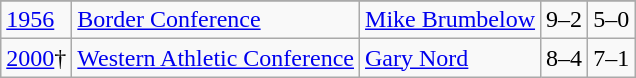<table class="wikitable">
<tr>
</tr>
<tr>
<td><a href='#'>1956</a></td>
<td><a href='#'>Border Conference</a></td>
<td><a href='#'>Mike Brumbelow</a></td>
<td>9–2</td>
<td>5–0</td>
</tr>
<tr>
<td><a href='#'>2000</a>†</td>
<td><a href='#'>Western Athletic Conference</a></td>
<td><a href='#'>Gary Nord</a></td>
<td>8–4</td>
<td>7–1</td>
</tr>
</table>
